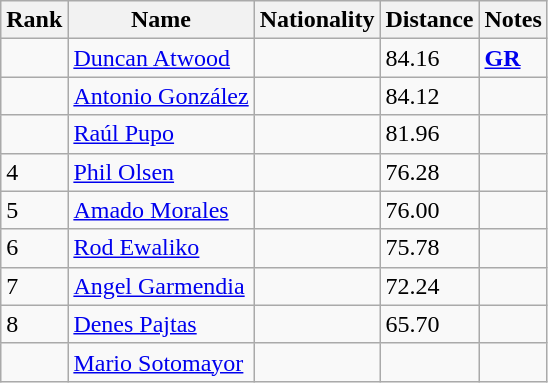<table class="wikitable sortable">
<tr>
<th>Rank</th>
<th>Name</th>
<th>Nationality</th>
<th>Distance</th>
<th>Notes</th>
</tr>
<tr>
<td></td>
<td><a href='#'>Duncan Atwood</a></td>
<td></td>
<td>84.16</td>
<td><strong><a href='#'>GR</a></strong></td>
</tr>
<tr>
<td></td>
<td><a href='#'>Antonio González</a></td>
<td></td>
<td>84.12</td>
<td></td>
</tr>
<tr>
<td></td>
<td><a href='#'>Raúl Pupo</a></td>
<td></td>
<td>81.96</td>
<td></td>
</tr>
<tr>
<td>4</td>
<td><a href='#'>Phil Olsen</a></td>
<td></td>
<td>76.28</td>
<td></td>
</tr>
<tr>
<td>5</td>
<td><a href='#'>Amado Morales</a></td>
<td></td>
<td>76.00</td>
<td></td>
</tr>
<tr>
<td>6</td>
<td><a href='#'>Rod Ewaliko</a></td>
<td></td>
<td>75.78</td>
<td></td>
</tr>
<tr>
<td>7</td>
<td><a href='#'>Angel Garmendia</a></td>
<td></td>
<td>72.24</td>
<td></td>
</tr>
<tr>
<td>8</td>
<td><a href='#'>Denes Pajtas</a></td>
<td></td>
<td>65.70</td>
<td></td>
</tr>
<tr>
<td></td>
<td><a href='#'>Mario Sotomayor</a></td>
<td></td>
<td></td>
<td></td>
</tr>
</table>
